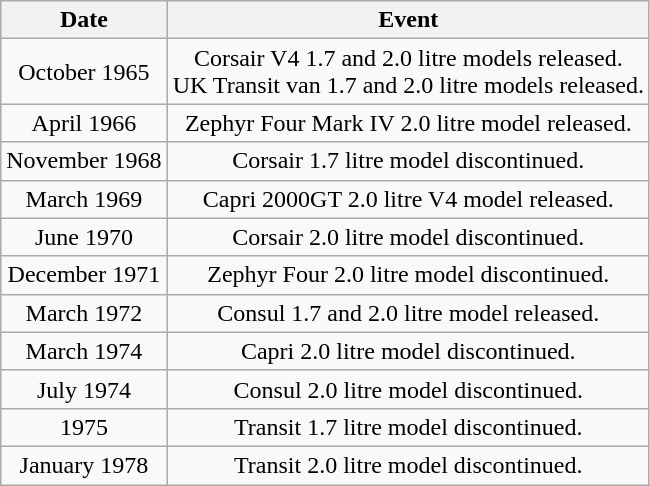<table class="wikitable" style="text-align: center;">
<tr>
<th>Date</th>
<th>Event</th>
</tr>
<tr>
<td>October 1965</td>
<td>Corsair V4 1.7 and 2.0 litre models released.<br>UK Transit van 1.7 and 2.0 litre models released.</td>
</tr>
<tr>
<td>April 1966</td>
<td>Zephyr Four Mark IV 2.0 litre model released.</td>
</tr>
<tr>
<td>November 1968</td>
<td>Corsair 1.7 litre model discontinued.</td>
</tr>
<tr>
<td>March 1969</td>
<td>Capri 2000GT 2.0 litre V4 model released.</td>
</tr>
<tr>
<td>June 1970</td>
<td>Corsair 2.0 litre model discontinued.</td>
</tr>
<tr>
<td>December 1971</td>
<td>Zephyr Four 2.0 litre model discontinued.</td>
</tr>
<tr>
<td>March 1972</td>
<td>Consul 1.7 and 2.0 litre model released.</td>
</tr>
<tr>
<td>March 1974</td>
<td>Capri 2.0 litre model discontinued.</td>
</tr>
<tr>
<td>July 1974</td>
<td>Consul 2.0 litre model discontinued.</td>
</tr>
<tr>
<td>1975</td>
<td>Transit 1.7 litre model discontinued.</td>
</tr>
<tr>
<td>January 1978</td>
<td>Transit 2.0 litre model discontinued.</td>
</tr>
</table>
